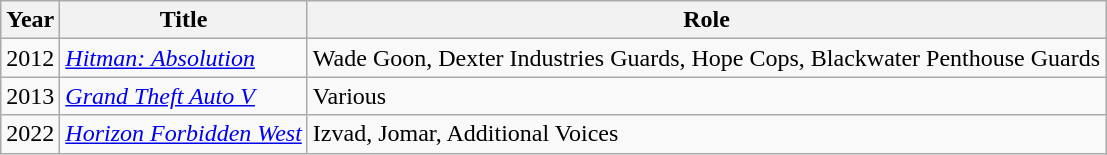<table class="wikitable plainrowheaders sortable" style="margin-right: 0;">
<tr>
<th>Year</th>
<th>Title</th>
<th>Role</th>
</tr>
<tr>
<td>2012</td>
<td><em><a href='#'>Hitman: Absolution</a></em></td>
<td>Wade Goon, Dexter Industries Guards, Hope Cops, Blackwater Penthouse Guards</td>
</tr>
<tr>
<td>2013</td>
<td><em><a href='#'>Grand Theft Auto V</a></em></td>
<td>Various</td>
</tr>
<tr>
<td>2022</td>
<td><em><a href='#'>Horizon Forbidden West</a></em></td>
<td>Izvad, Jomar, Additional Voices</td>
</tr>
</table>
